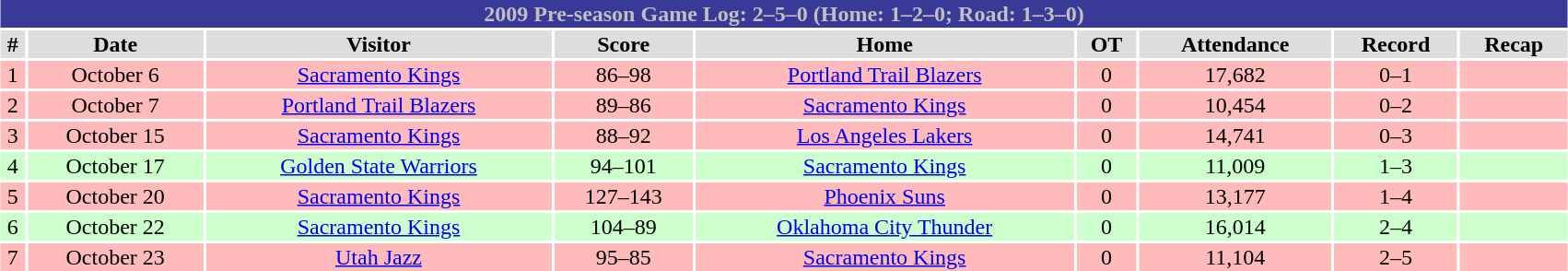<table class="toccolours collapsible"  style="width:90%; clear:both; margin:1.5em auto; text-align:center;">
<tr>
<th colspan=11 style="background:#393997; color:silver;">2009 Pre-season Game Log: 2–5–0 (Home: 1–2–0; Road: 1–3–0)</th>
</tr>
<tr style="text-align:center; background:#ddd;">
<td><strong>#</strong></td>
<td><strong>Date</strong></td>
<td><strong>Visitor</strong></td>
<td><strong>Score</strong></td>
<td><strong>Home</strong></td>
<td><strong>OT</strong></td>
<td><strong>Attendance</strong></td>
<td><strong>Record</strong></td>
<td><strong>Recap</strong></td>
</tr>
<tr style="text-align:center; background:#fbb;">
<td>1</td>
<td>October 6</td>
<td><a href='#'>Sacramento Kings</a></td>
<td>86–98</td>
<td><a href='#'>Portland Trail Blazers</a></td>
<td>0</td>
<td>17,682</td>
<td>0–1</td>
<td></td>
</tr>
<tr style="text-align:center; background:#fbb;">
<td>2</td>
<td>October 7</td>
<td><a href='#'>Portland Trail Blazers</a></td>
<td>89–86</td>
<td><a href='#'>Sacramento Kings</a></td>
<td>0</td>
<td>10,454</td>
<td>0–2</td>
<td></td>
</tr>
<tr style="text-align:center; background:#fbb;">
<td>3</td>
<td>October 15</td>
<td><a href='#'>Sacramento Kings</a></td>
<td>88–92</td>
<td><a href='#'>Los Angeles Lakers</a></td>
<td>0</td>
<td>14,741</td>
<td>0–3</td>
<td></td>
</tr>
<tr style="text-align:center; background:#cfc;">
<td>4</td>
<td>October 17</td>
<td><a href='#'>Golden State Warriors</a></td>
<td>94–101</td>
<td><a href='#'>Sacramento Kings</a></td>
<td>0</td>
<td>11,009</td>
<td>1–3</td>
<td></td>
</tr>
<tr style="text-align:center; background:#fbb;">
<td>5</td>
<td>October 20</td>
<td><a href='#'>Sacramento Kings</a></td>
<td>127–143</td>
<td><a href='#'>Phoenix Suns</a></td>
<td>0</td>
<td>13,177</td>
<td>1–4</td>
<td></td>
</tr>
<tr style="text-align:center; background:#cfc;">
<td>6</td>
<td>October 22</td>
<td><a href='#'>Sacramento Kings</a></td>
<td>104–89</td>
<td><a href='#'>Oklahoma City Thunder</a></td>
<td>0</td>
<td>16,014</td>
<td>2–4</td>
<td></td>
</tr>
<tr style="text-align:center; background:#fbb;">
<td>7</td>
<td>October 23</td>
<td><a href='#'>Utah Jazz</a></td>
<td>95–85</td>
<td><a href='#'>Sacramento Kings</a></td>
<td>0</td>
<td>11,104</td>
<td>2–5</td>
<td></td>
</tr>
</table>
